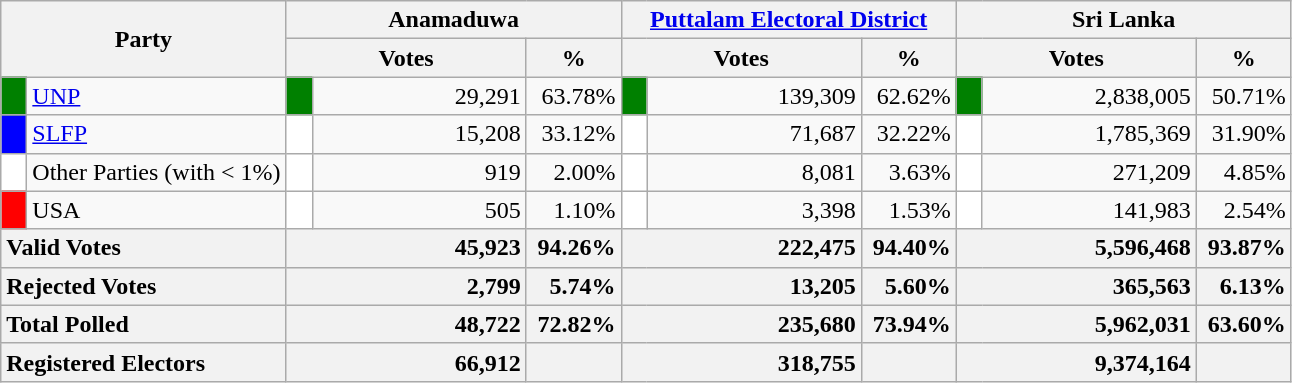<table class="wikitable">
<tr>
<th colspan="2" width="144px"rowspan="2">Party</th>
<th colspan="3" width="216px">Anamaduwa</th>
<th colspan="3" width="216px"><a href='#'>Puttalam Electoral District</a></th>
<th colspan="3" width="216px">Sri Lanka</th>
</tr>
<tr>
<th colspan="2" width="144px">Votes</th>
<th>%</th>
<th colspan="2" width="144px">Votes</th>
<th>%</th>
<th colspan="2" width="144px">Votes</th>
<th>%</th>
</tr>
<tr>
<td style="background-color:green;" width="10px"></td>
<td style="text-align:left;"><a href='#'>UNP</a></td>
<td style="background-color:green;" width="10px"></td>
<td style="text-align:right;">29,291</td>
<td style="text-align:right;">63.78%</td>
<td style="background-color:green;" width="10px"></td>
<td style="text-align:right;">139,309</td>
<td style="text-align:right;">62.62%</td>
<td style="background-color:green;" width="10px"></td>
<td style="text-align:right;">2,838,005</td>
<td style="text-align:right;">50.71%</td>
</tr>
<tr>
<td style="background-color:blue;" width="10px"></td>
<td style="text-align:left;"><a href='#'>SLFP</a></td>
<td style="background-color:white;" width="10px"></td>
<td style="text-align:right;">15,208</td>
<td style="text-align:right;">33.12%</td>
<td style="background-color:white;" width="10px"></td>
<td style="text-align:right;">71,687</td>
<td style="text-align:right;">32.22%</td>
<td style="background-color:white;" width="10px"></td>
<td style="text-align:right;">1,785,369</td>
<td style="text-align:right;">31.90%</td>
</tr>
<tr>
<td style="background-color:white;" width="10px"></td>
<td style="text-align:left;">Other Parties (with < 1%)</td>
<td style="background-color:white;" width="10px"></td>
<td style="text-align:right;">919</td>
<td style="text-align:right;">2.00%</td>
<td style="background-color:white;" width="10px"></td>
<td style="text-align:right;">8,081</td>
<td style="text-align:right;">3.63%</td>
<td style="background-color:white;" width="10px"></td>
<td style="text-align:right;">271,209</td>
<td style="text-align:right;">4.85%</td>
</tr>
<tr>
<td style="background-color:red;" width="10px"></td>
<td style="text-align:left;">USA</td>
<td style="background-color:white;" width="10px"></td>
<td style="text-align:right;">505</td>
<td style="text-align:right;">1.10%</td>
<td style="background-color:white;" width="10px"></td>
<td style="text-align:right;">3,398</td>
<td style="text-align:right;">1.53%</td>
<td style="background-color:white;" width="10px"></td>
<td style="text-align:right;">141,983</td>
<td style="text-align:right;">2.54%</td>
</tr>
<tr>
<th colspan="2" width="144px"style="text-align:left;">Valid Votes</th>
<th style="text-align:right;"colspan="2" width="144px">45,923</th>
<th style="text-align:right;">94.26%</th>
<th style="text-align:right;"colspan="2" width="144px">222,475</th>
<th style="text-align:right;">94.40%</th>
<th style="text-align:right;"colspan="2" width="144px">5,596,468</th>
<th style="text-align:right;">93.87%</th>
</tr>
<tr>
<th colspan="2" width="144px"style="text-align:left;">Rejected Votes</th>
<th style="text-align:right;"colspan="2" width="144px">2,799</th>
<th style="text-align:right;">5.74%</th>
<th style="text-align:right;"colspan="2" width="144px">13,205</th>
<th style="text-align:right;">5.60%</th>
<th style="text-align:right;"colspan="2" width="144px">365,563</th>
<th style="text-align:right;">6.13%</th>
</tr>
<tr>
<th colspan="2" width="144px"style="text-align:left;">Total Polled</th>
<th style="text-align:right;"colspan="2" width="144px">48,722</th>
<th style="text-align:right;">72.82%</th>
<th style="text-align:right;"colspan="2" width="144px">235,680</th>
<th style="text-align:right;">73.94%</th>
<th style="text-align:right;"colspan="2" width="144px">5,962,031</th>
<th style="text-align:right;">63.60%</th>
</tr>
<tr>
<th colspan="2" width="144px"style="text-align:left;">Registered Electors</th>
<th style="text-align:right;"colspan="2" width="144px">66,912</th>
<th></th>
<th style="text-align:right;"colspan="2" width="144px">318,755</th>
<th></th>
<th style="text-align:right;"colspan="2" width="144px">9,374,164</th>
<th></th>
</tr>
</table>
